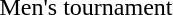<table>
<tr valign="top">
<td>Men's tournament<br></td>
<td> </td>
<td> </td>
<td> </td>
</tr>
<tr valign="top">
<td><br></td>
<td><br></td>
<td><br></td>
<td> </td>
</tr>
</table>
